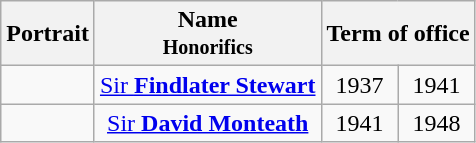<table class="wikitable" style="text-align:center">
<tr>
<th>Portrait</th>
<th>Name<br><small>Honorifics</small></th>
<th colspan=2>Term of office</th>
</tr>
<tr>
<td></td>
<td><a href='#'>Sir <strong>Findlater Stewart</strong></a><br></td>
<td>1937</td>
<td>1941</td>
</tr>
<tr>
<td></td>
<td><a href='#'>Sir <strong>David Monteath</strong></a><br></td>
<td>1941</td>
<td>1948</td>
</tr>
</table>
